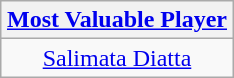<table class=wikitable style="text-align:center; margin:auto">
<tr>
<th><a href='#'>Most Valuable Player</a></th>
</tr>
<tr>
<td> <a href='#'>Salimata Diatta</a></td>
</tr>
</table>
